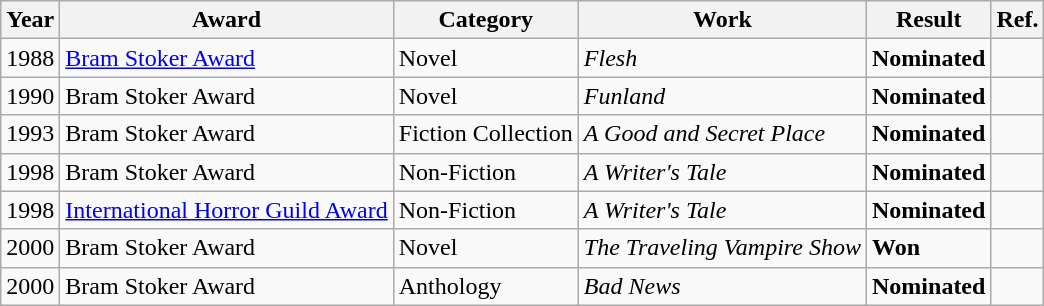<table class="wikitable">
<tr>
<th>Year</th>
<th>Award</th>
<th>Category</th>
<th>Work</th>
<th>Result</th>
<th>Ref.</th>
</tr>
<tr>
<td>1988</td>
<td><a href='#'>Bram Stoker Award</a></td>
<td>Novel</td>
<td><em>Flesh</em></td>
<td><strong>Nominated</strong></td>
<td></td>
</tr>
<tr>
<td>1990</td>
<td>Bram Stoker Award</td>
<td>Novel</td>
<td><em>Funland</em></td>
<td><strong>Nominated</strong></td>
<td></td>
</tr>
<tr>
<td>1993</td>
<td>Bram Stoker Award</td>
<td>Fiction Collection</td>
<td><em>A Good and Secret Place</em></td>
<td><strong>Nominated</strong></td>
<td></td>
</tr>
<tr>
<td>1998</td>
<td>Bram Stoker Award</td>
<td>Non-Fiction</td>
<td><em>A Writer's Tale</em></td>
<td><strong>Nominated</strong></td>
<td></td>
</tr>
<tr>
<td>1998</td>
<td><a href='#'>International Horror Guild Award</a></td>
<td>Non-Fiction</td>
<td><em>A Writer's Tale</em></td>
<td><strong>Nominated</strong></td>
<td></td>
</tr>
<tr>
<td>2000</td>
<td>Bram Stoker Award</td>
<td>Novel</td>
<td><em>The Traveling Vampire Show</em></td>
<td><strong>Won</strong></td>
<td></td>
</tr>
<tr>
<td>2000</td>
<td>Bram Stoker Award</td>
<td>Anthology</td>
<td><em>Bad News</em></td>
<td><strong>Nominated</strong></td>
<td></td>
</tr>
</table>
